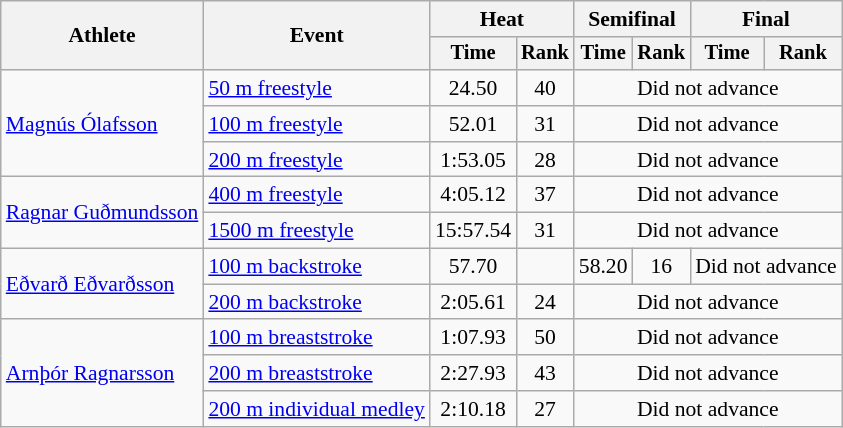<table class=wikitable style="font-size:90%">
<tr>
<th rowspan="2">Athlete</th>
<th rowspan="2">Event</th>
<th colspan="2">Heat</th>
<th colspan="2">Semifinal</th>
<th colspan="2">Final</th>
</tr>
<tr style="font-size:95%">
<th>Time</th>
<th>Rank</th>
<th>Time</th>
<th>Rank</th>
<th>Time</th>
<th>Rank</th>
</tr>
<tr align=center>
<td align=left rowspan=3><a href='#'>Magnús Ólafsson</a></td>
<td align=left><a href='#'>50 m freestyle</a></td>
<td>24.50</td>
<td>40</td>
<td colspan=4>Did not advance</td>
</tr>
<tr align=center>
<td align=left><a href='#'>100 m freestyle</a></td>
<td>52.01</td>
<td>31</td>
<td colspan=4>Did not advance</td>
</tr>
<tr align=center>
<td align=left><a href='#'>200 m freestyle</a></td>
<td>1:53.05</td>
<td>28</td>
<td colspan=4>Did not advance</td>
</tr>
<tr align=center>
<td align=left rowspan=2><a href='#'>Ragnar Guðmundsson</a></td>
<td align=left><a href='#'>400 m freestyle</a></td>
<td>4:05.12</td>
<td>37</td>
<td colspan=4>Did not advance</td>
</tr>
<tr align=center>
<td align=left><a href='#'>1500 m freestyle</a></td>
<td>15:57.54</td>
<td>31</td>
<td colspan=4>Did not advance</td>
</tr>
<tr align=center>
<td align=left rowspan=2><a href='#'>Eðvarð Eðvarðsson</a></td>
<td align=left><a href='#'>100 m backstroke</a></td>
<td>57.70</td>
<td></td>
<td>58.20</td>
<td>16</td>
<td colspan=2>Did not advance</td>
</tr>
<tr align=center>
<td align=left><a href='#'>200 m backstroke</a></td>
<td>2:05.61</td>
<td>24</td>
<td colspan=4>Did not advance</td>
</tr>
<tr align=center>
<td align=left rowspan=3><a href='#'>Arnþór Ragnarsson</a></td>
<td align=left><a href='#'>100 m breaststroke</a></td>
<td>1:07.93</td>
<td>50</td>
<td colspan=4>Did not advance</td>
</tr>
<tr align=center>
<td align=left><a href='#'>200 m breaststroke</a></td>
<td>2:27.93</td>
<td>43</td>
<td colspan=4>Did not advance</td>
</tr>
<tr align=center>
<td align=left><a href='#'>200 m individual medley</a></td>
<td>2:10.18</td>
<td>27</td>
<td colspan=4>Did not advance</td>
</tr>
</table>
